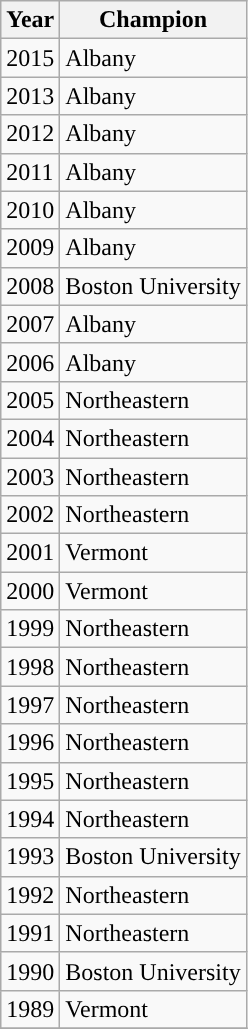<table class="wikitable sortable">
<tr>
<th>Year</th>
<th>Champion</th>
</tr>
<tr>
<td>2015</td>
<td>Albany</td>
</tr>
<tr>
<td>2013</td>
<td>Albany</td>
</tr>
<tr>
<td>2012</td>
<td>Albany</td>
</tr>
<tr>
<td>2011</td>
<td>Albany</td>
</tr>
<tr>
<td>2010</td>
<td>Albany</td>
</tr>
<tr>
<td>2009</td>
<td>Albany</td>
</tr>
<tr>
<td>2008</td>
<td>Boston University</td>
</tr>
<tr>
<td>2007</td>
<td>Albany</td>
</tr>
<tr>
<td>2006</td>
<td>Albany</td>
</tr>
<tr>
<td>2005</td>
<td>Northeastern</td>
</tr>
<tr>
<td>2004</td>
<td>Northeastern</td>
</tr>
<tr>
<td>2003</td>
<td>Northeastern</td>
</tr>
<tr>
<td>2002</td>
<td>Northeastern</td>
</tr>
<tr>
<td>2001</td>
<td>Vermont</td>
</tr>
<tr>
<td>2000</td>
<td>Vermont</td>
</tr>
<tr>
<td>1999</td>
<td>Northeastern</td>
</tr>
<tr>
<td>1998</td>
<td>Northeastern</td>
</tr>
<tr>
<td>1997</td>
<td>Northeastern</td>
</tr>
<tr>
<td>1996</td>
<td>Northeastern</td>
</tr>
<tr>
<td>1995</td>
<td>Northeastern</td>
</tr>
<tr>
<td>1994</td>
<td>Northeastern</td>
</tr>
<tr>
<td>1993</td>
<td>Boston University</td>
</tr>
<tr>
<td>1992</td>
<td>Northeastern</td>
</tr>
<tr>
<td>1991</td>
<td>Northeastern</td>
</tr>
<tr>
<td>1990</td>
<td>Boston University</td>
</tr>
<tr>
<td>1989</td>
<td>Vermont</td>
</tr>
<tr>
</tr>
</table>
